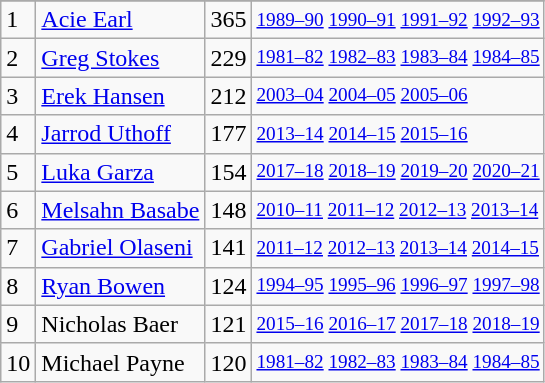<table class="wikitable">
<tr>
</tr>
<tr>
<td>1</td>
<td><a href='#'>Acie Earl</a></td>
<td>365</td>
<td style="font-size:80%;"><a href='#'>1989–90</a> <a href='#'>1990–91</a> <a href='#'>1991–92</a> <a href='#'>1992–93</a></td>
</tr>
<tr>
<td>2</td>
<td><a href='#'>Greg Stokes</a></td>
<td>229</td>
<td style="font-size:80%;"><a href='#'>1981–82</a> <a href='#'>1982–83</a> <a href='#'>1983–84</a> <a href='#'>1984–85</a></td>
</tr>
<tr>
<td>3</td>
<td><a href='#'>Erek Hansen</a></td>
<td>212</td>
<td style="font-size:80%;"><a href='#'>2003–04</a> <a href='#'>2004–05</a> <a href='#'>2005–06</a></td>
</tr>
<tr>
<td>4</td>
<td><a href='#'>Jarrod Uthoff</a></td>
<td>177</td>
<td style="font-size:80%;"><a href='#'>2013–14</a> <a href='#'>2014–15</a> <a href='#'>2015–16</a></td>
</tr>
<tr>
<td>5</td>
<td><a href='#'>Luka Garza</a></td>
<td>154</td>
<td style="font-size:80%;"><a href='#'>2017–18</a> <a href='#'>2018–19</a> <a href='#'>2019–20</a> <a href='#'>2020–21</a></td>
</tr>
<tr>
<td>6</td>
<td><a href='#'>Melsahn Basabe</a></td>
<td>148</td>
<td style="font-size:80%;"><a href='#'>2010–11</a> <a href='#'>2011–12</a> <a href='#'>2012–13</a> <a href='#'>2013–14</a></td>
</tr>
<tr>
<td>7</td>
<td><a href='#'>Gabriel Olaseni</a></td>
<td>141</td>
<td style="font-size:80%;"><a href='#'>2011–12</a> <a href='#'>2012–13</a> <a href='#'>2013–14</a> <a href='#'>2014–15</a></td>
</tr>
<tr>
<td>8</td>
<td><a href='#'>Ryan Bowen</a></td>
<td>124</td>
<td style="font-size:80%;"><a href='#'>1994–95</a> <a href='#'>1995–96</a> <a href='#'>1996–97</a> <a href='#'>1997–98</a></td>
</tr>
<tr>
<td>9</td>
<td>Nicholas Baer</td>
<td>121</td>
<td style="font-size:80%;"><a href='#'>2015–16</a> <a href='#'>2016–17</a> <a href='#'>2017–18</a> <a href='#'>2018–19</a></td>
</tr>
<tr>
<td>10</td>
<td>Michael Payne</td>
<td>120</td>
<td style="font-size:80%;"><a href='#'>1981–82</a> <a href='#'>1982–83</a> <a href='#'>1983–84</a> <a href='#'>1984–85</a></td>
</tr>
</table>
